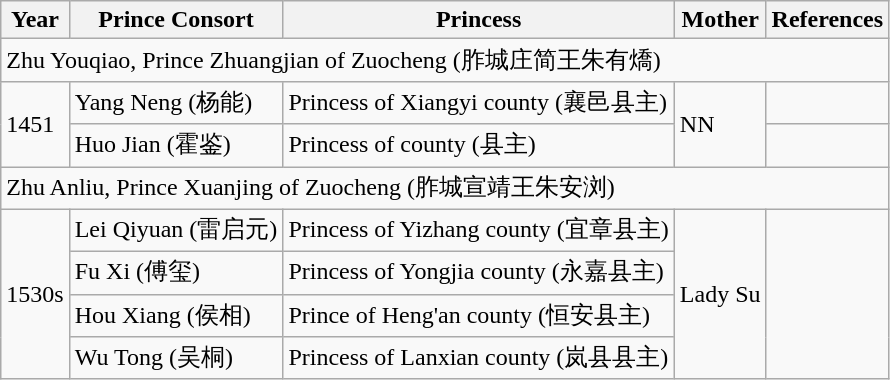<table class="wikitable">
<tr>
<th>Year</th>
<th>Prince Consort</th>
<th>Princess</th>
<th>Mother</th>
<th>References</th>
</tr>
<tr>
<td colspan="5">Zhu Youqiao, Prince Zhuangjian of Zuocheng (胙城庄简王朱有燆)</td>
</tr>
<tr>
<td rowspan="2">1451</td>
<td>Yang Neng (杨能)</td>
<td>Princess of Xiangyi county (襄邑县主)</td>
<td rowspan="2">NN</td>
<td></td>
</tr>
<tr>
<td>Huo Jian (霍鉴)</td>
<td>Princess of county (县主)</td>
<td></td>
</tr>
<tr>
<td colspan="5">Zhu Anliu, Prince Xuanjing of Zuocheng (胙城宣靖王朱安浏)</td>
</tr>
<tr>
<td rowspan="4">1530s</td>
<td>Lei Qiyuan (雷启元)</td>
<td>Princess of Yizhang county (宜章县主)</td>
<td rowspan="4">Lady Su</td>
<td rowspan="4"></td>
</tr>
<tr>
<td>Fu Xi (傅玺)</td>
<td>Princess of Yongjia county (永嘉县主)</td>
</tr>
<tr>
<td>Hou Xiang (侯相)</td>
<td>Prince of Heng'an county (恒安县主)</td>
</tr>
<tr>
<td>Wu Tong (吴桐)</td>
<td>Princess of Lanxian county (岚县县主)</td>
</tr>
</table>
